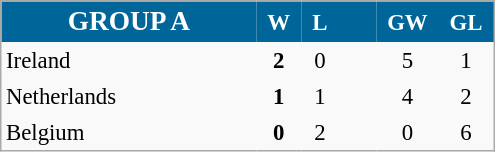<table cellpadding="3" cellspacing="0" style="background: #f9f9f9; border: 1px #aaa solid; border-collapse: collapse; font-size: 95%;" width=330>
<tr bgcolor=#006699 style="color:white;">
<th width=34% style=font-size:120%><strong>GROUP A</strong></th>
<th width=5%>W</th>
<th width=5%>L</th>
<th width=5%></th>
<th width=5%>GW</th>
<th width=5%>GL</th>
</tr>
<tr align=center>
<td align=left> Ireland</td>
<td><strong>2</strong></td>
<td>0</td>
<td></td>
<td>5</td>
<td>1</td>
</tr>
<tr align=center>
<td align=left> Netherlands</td>
<td><strong>1</strong></td>
<td>1</td>
<td></td>
<td>4</td>
<td>2</td>
</tr>
<tr align=center>
<td align=left> Belgium</td>
<td><strong>0</strong></td>
<td>2</td>
<td></td>
<td>0</td>
<td>6</td>
</tr>
</table>
